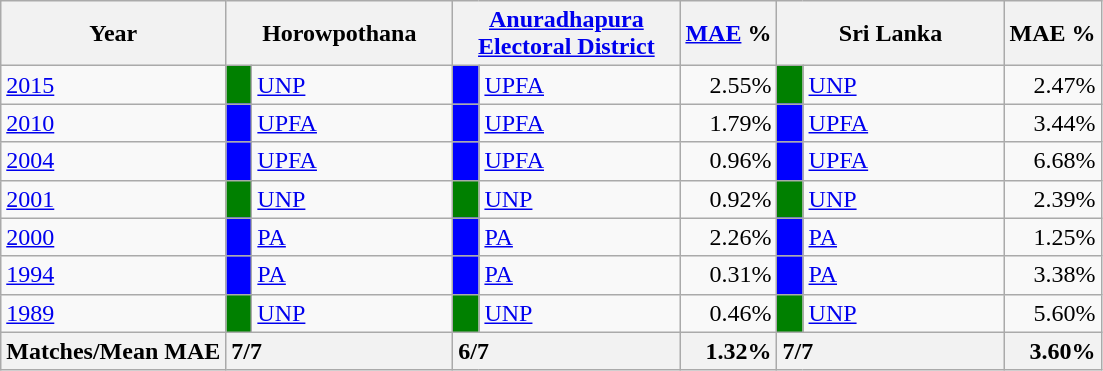<table class="wikitable">
<tr>
<th>Year</th>
<th colspan="2" width="144px">Horowpothana</th>
<th colspan="2" width="144px"><a href='#'>Anuradhapura Electoral District</a></th>
<th><a href='#'>MAE</a> %</th>
<th colspan="2" width="144px">Sri Lanka</th>
<th>MAE %</th>
</tr>
<tr>
<td><a href='#'>2015</a></td>
<td style="background-color:green;" width="10px"></td>
<td style="text-align:left;"><a href='#'>UNP</a></td>
<td style="background-color:blue;" width="10px"></td>
<td style="text-align:left;"><a href='#'>UPFA</a></td>
<td style="text-align:right;">2.55%</td>
<td style="background-color:green;" width="10px"></td>
<td style="text-align:left;"><a href='#'>UNP</a></td>
<td style="text-align:right;">2.47%</td>
</tr>
<tr>
<td><a href='#'>2010</a></td>
<td style="background-color:blue;" width="10px"></td>
<td style="text-align:left;"><a href='#'>UPFA</a></td>
<td style="background-color:blue;" width="10px"></td>
<td style="text-align:left;"><a href='#'>UPFA</a></td>
<td style="text-align:right;">1.79%</td>
<td style="background-color:blue;" width="10px"></td>
<td style="text-align:left;"><a href='#'>UPFA</a></td>
<td style="text-align:right;">3.44%</td>
</tr>
<tr>
<td><a href='#'>2004</a></td>
<td style="background-color:blue;" width="10px"></td>
<td style="text-align:left;"><a href='#'>UPFA</a></td>
<td style="background-color:blue;" width="10px"></td>
<td style="text-align:left;"><a href='#'>UPFA</a></td>
<td style="text-align:right;">0.96%</td>
<td style="background-color:blue;" width="10px"></td>
<td style="text-align:left;"><a href='#'>UPFA</a></td>
<td style="text-align:right;">6.68%</td>
</tr>
<tr>
<td><a href='#'>2001</a></td>
<td style="background-color:green;" width="10px"></td>
<td style="text-align:left;"><a href='#'>UNP</a></td>
<td style="background-color:green;" width="10px"></td>
<td style="text-align:left;"><a href='#'>UNP</a></td>
<td style="text-align:right;">0.92%</td>
<td style="background-color:green;" width="10px"></td>
<td style="text-align:left;"><a href='#'>UNP</a></td>
<td style="text-align:right;">2.39%</td>
</tr>
<tr>
<td><a href='#'>2000</a></td>
<td style="background-color:blue;" width="10px"></td>
<td style="text-align:left;"><a href='#'>PA</a></td>
<td style="background-color:blue;" width="10px"></td>
<td style="text-align:left;"><a href='#'>PA</a></td>
<td style="text-align:right;">2.26%</td>
<td style="background-color:blue;" width="10px"></td>
<td style="text-align:left;"><a href='#'>PA</a></td>
<td style="text-align:right;">1.25%</td>
</tr>
<tr>
<td><a href='#'>1994</a></td>
<td style="background-color:blue;" width="10px"></td>
<td style="text-align:left;"><a href='#'>PA</a></td>
<td style="background-color:blue;" width="10px"></td>
<td style="text-align:left;"><a href='#'>PA</a></td>
<td style="text-align:right;">0.31%</td>
<td style="background-color:blue;" width="10px"></td>
<td style="text-align:left;"><a href='#'>PA</a></td>
<td style="text-align:right;">3.38%</td>
</tr>
<tr>
<td><a href='#'>1989</a></td>
<td style="background-color:green;" width="10px"></td>
<td style="text-align:left;"><a href='#'>UNP</a></td>
<td style="background-color:green;" width="10px"></td>
<td style="text-align:left;"><a href='#'>UNP</a></td>
<td style="text-align:right;">0.46%</td>
<td style="background-color:green;" width="10px"></td>
<td style="text-align:left;"><a href='#'>UNP</a></td>
<td style="text-align:right;">5.60%</td>
</tr>
<tr>
<th>Matches/Mean MAE</th>
<th style="text-align:left;"colspan="2" width="144px">7/7</th>
<th style="text-align:left;"colspan="2" width="144px">6/7</th>
<th style="text-align:right;">1.32%</th>
<th style="text-align:left;"colspan="2" width="144px">7/7</th>
<th style="text-align:right;">3.60%</th>
</tr>
</table>
